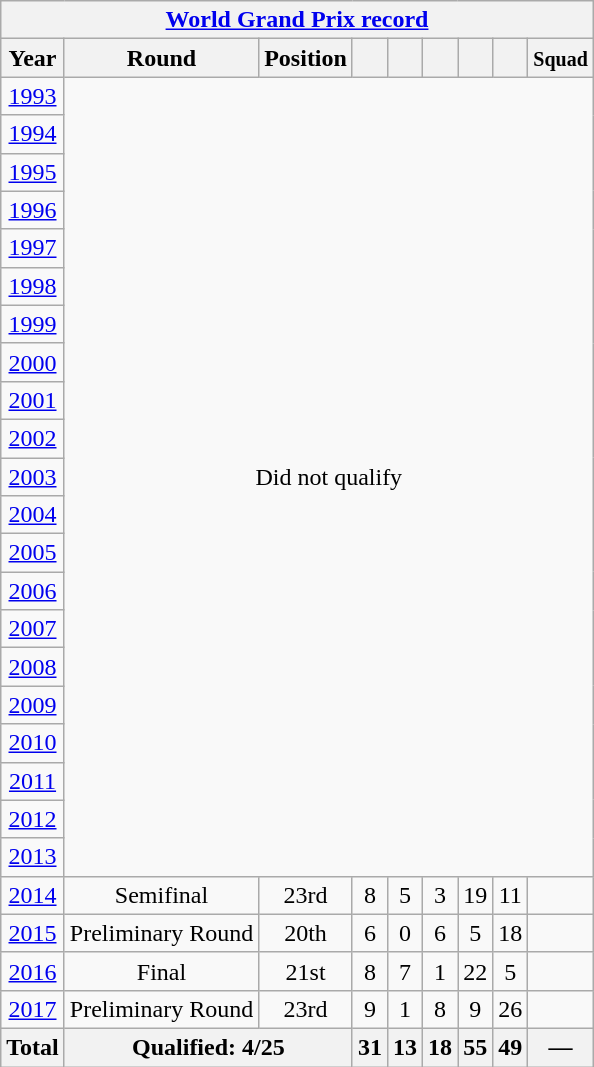<table class="wikitable" style="text-align: center;">
<tr>
<th colspan=9><a href='#'>World Grand Prix record</a></th>
</tr>
<tr>
<th>Year</th>
<th>Round</th>
<th>Position</th>
<th width="15"></th>
<th width="15"></th>
<th width="15"></th>
<th></th>
<th></th>
<th><small>Squad</small></th>
</tr>
<tr>
<td> <a href='#'>1993</a></td>
<td colspan="8" rowspan="21">Did not qualify</td>
</tr>
<tr>
<td> <a href='#'>1994</a></td>
</tr>
<tr>
<td> <a href='#'>1995</a></td>
</tr>
<tr>
<td> <a href='#'>1996</a></td>
</tr>
<tr>
<td> <a href='#'>1997</a></td>
</tr>
<tr>
<td> <a href='#'>1998</a></td>
</tr>
<tr>
<td> <a href='#'>1999</a></td>
</tr>
<tr>
<td> <a href='#'>2000</a></td>
</tr>
<tr>
<td> <a href='#'>2001</a></td>
</tr>
<tr>
<td> <a href='#'>2002</a></td>
</tr>
<tr>
<td> <a href='#'>2003</a></td>
</tr>
<tr>
<td> <a href='#'>2004</a></td>
</tr>
<tr>
<td> <a href='#'>2005</a></td>
</tr>
<tr>
<td> <a href='#'>2006</a></td>
</tr>
<tr>
<td> <a href='#'>2007</a></td>
</tr>
<tr>
<td> <a href='#'>2008</a></td>
</tr>
<tr>
<td> <a href='#'>2009</a></td>
</tr>
<tr>
<td> <a href='#'>2010</a></td>
</tr>
<tr>
<td> <a href='#'>2011</a></td>
</tr>
<tr>
<td> <a href='#'>2012</a></td>
</tr>
<tr>
<td> <a href='#'>2013</a></td>
</tr>
<tr>
<td> <a href='#'>2014</a></td>
<td>Semifinal</td>
<td>23rd</td>
<td>8</td>
<td>5</td>
<td>3</td>
<td>19</td>
<td>11</td>
<td></td>
</tr>
<tr>
<td> <a href='#'>2015</a></td>
<td>Preliminary Round</td>
<td>20th</td>
<td>6</td>
<td>0</td>
<td>6</td>
<td>5</td>
<td>18</td>
<td></td>
</tr>
<tr>
<td> <a href='#'>2016</a></td>
<td>Final</td>
<td>21st</td>
<td>8</td>
<td>7</td>
<td>1</td>
<td>22</td>
<td>5</td>
<td></td>
</tr>
<tr>
<td> <a href='#'>2017</a></td>
<td>Preliminary Round</td>
<td>23rd</td>
<td>9</td>
<td>1</td>
<td>8</td>
<td>9</td>
<td>26</td>
<td></td>
</tr>
<tr>
<th>Total</th>
<th colspan="2">Qualified: 4/25</th>
<th>31</th>
<th>13</th>
<th>18</th>
<th>55</th>
<th>49</th>
<th>—</th>
</tr>
</table>
